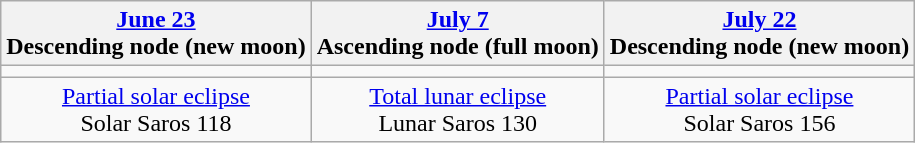<table class="wikitable">
<tr>
<th><a href='#'>June 23</a><br>Descending node (new moon)<br></th>
<th><a href='#'>July 7</a><br>Ascending node (full moon)<br></th>
<th><a href='#'>July 22</a><br>Descending node (new moon)<br></th>
</tr>
<tr>
<td></td>
<td></td>
<td></td>
</tr>
<tr align=center>
<td><a href='#'>Partial solar eclipse</a><br>Solar Saros 118</td>
<td><a href='#'>Total lunar eclipse</a><br>Lunar Saros 130</td>
<td><a href='#'>Partial solar eclipse</a><br>Solar Saros 156</td>
</tr>
</table>
